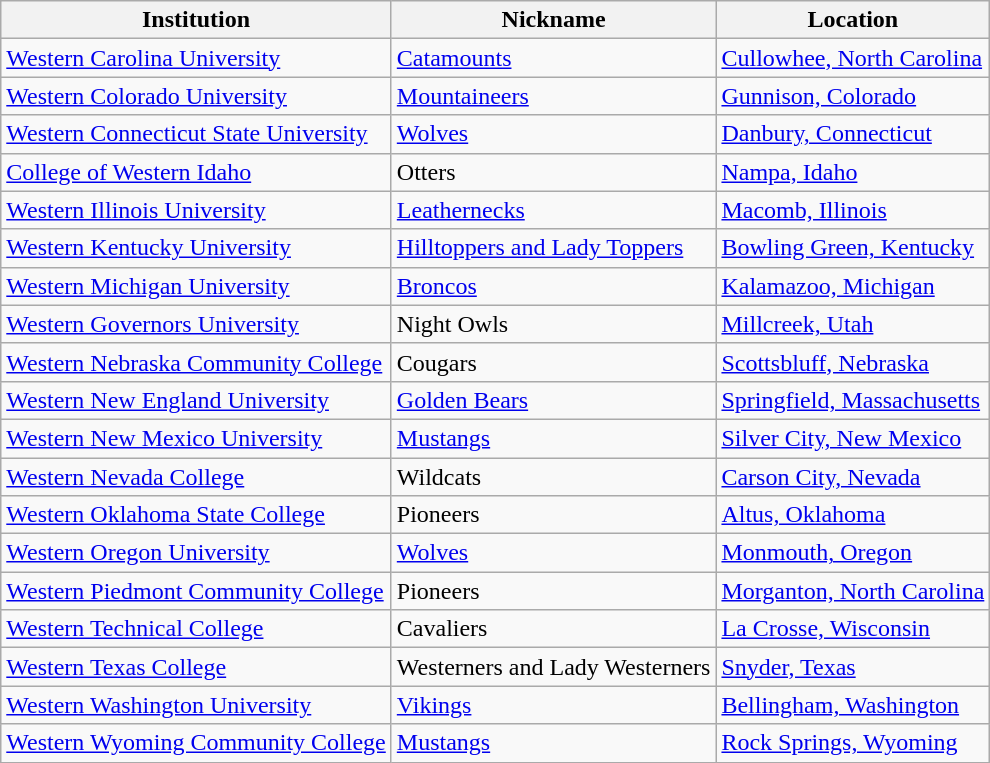<table class="wikitable">
<tr>
<th>Institution</th>
<th>Nickname</th>
<th>Location</th>
</tr>
<tr>
<td><a href='#'>Western Carolina University</a></td>
<td><a href='#'>Catamounts</a></td>
<td><a href='#'>Cullowhee, North Carolina</a></td>
</tr>
<tr>
<td><a href='#'>Western Colorado University</a></td>
<td><a href='#'>Mountaineers</a></td>
<td><a href='#'>Gunnison, Colorado</a></td>
</tr>
<tr>
<td><a href='#'>Western Connecticut State University</a></td>
<td><a href='#'>Wolves</a></td>
<td><a href='#'>Danbury, Connecticut</a></td>
</tr>
<tr>
<td><a href='#'>College of Western Idaho</a></td>
<td>Otters</td>
<td><a href='#'>Nampa, Idaho</a></td>
</tr>
<tr>
<td><a href='#'>Western Illinois University</a></td>
<td><a href='#'>Leathernecks</a></td>
<td><a href='#'>Macomb, Illinois</a></td>
</tr>
<tr>
<td><a href='#'>Western Kentucky University</a></td>
<td><a href='#'>Hilltoppers and Lady Toppers</a></td>
<td><a href='#'>Bowling Green, Kentucky</a></td>
</tr>
<tr>
<td><a href='#'>Western Michigan University</a></td>
<td><a href='#'>Broncos</a></td>
<td><a href='#'>Kalamazoo, Michigan</a></td>
</tr>
<tr>
<td><a href='#'>Western Governors University</a></td>
<td>Night Owls</td>
<td><a href='#'>Millcreek, Utah</a></td>
</tr>
<tr>
<td><a href='#'>Western Nebraska Community College</a></td>
<td>Cougars</td>
<td><a href='#'>Scottsbluff, Nebraska</a></td>
</tr>
<tr>
<td><a href='#'>Western New England University</a></td>
<td><a href='#'>Golden Bears</a></td>
<td><a href='#'>Springfield, Massachusetts</a></td>
</tr>
<tr>
<td><a href='#'>Western New Mexico University</a></td>
<td><a href='#'>Mustangs</a></td>
<td><a href='#'>Silver City, New Mexico</a></td>
</tr>
<tr>
<td><a href='#'>Western Nevada College</a></td>
<td>Wildcats</td>
<td><a href='#'>Carson City, Nevada</a></td>
</tr>
<tr>
<td><a href='#'>Western Oklahoma State College</a></td>
<td>Pioneers</td>
<td><a href='#'>Altus, Oklahoma</a></td>
</tr>
<tr>
<td><a href='#'>Western Oregon University</a></td>
<td><a href='#'>Wolves</a></td>
<td><a href='#'>Monmouth, Oregon</a></td>
</tr>
<tr>
<td><a href='#'>Western Piedmont Community College</a></td>
<td>Pioneers</td>
<td><a href='#'>Morganton, North Carolina</a></td>
</tr>
<tr>
<td><a href='#'>Western Technical College</a></td>
<td>Cavaliers</td>
<td><a href='#'>La Crosse, Wisconsin</a></td>
</tr>
<tr>
<td><a href='#'>Western Texas College</a></td>
<td>Westerners and Lady Westerners</td>
<td><a href='#'>Snyder, Texas</a></td>
</tr>
<tr>
<td><a href='#'>Western Washington University</a></td>
<td><a href='#'>Vikings</a></td>
<td><a href='#'>Bellingham, Washington</a></td>
</tr>
<tr>
<td><a href='#'>Western Wyoming Community College</a></td>
<td><a href='#'>Mustangs</a></td>
<td><a href='#'>Rock Springs, Wyoming</a></td>
</tr>
</table>
